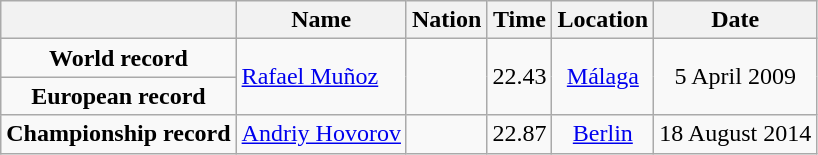<table class=wikitable style=text-align:center>
<tr>
<th></th>
<th>Name</th>
<th>Nation</th>
<th>Time</th>
<th>Location</th>
<th>Date</th>
</tr>
<tr>
<td><strong>World record</strong></td>
<td align=left rowspan=2><a href='#'>Rafael Muñoz</a></td>
<td align=left rowspan=2></td>
<td align=left rowspan=2>22.43</td>
<td rowspan=2><a href='#'>Málaga</a></td>
<td rowspan=2>5 April 2009</td>
</tr>
<tr>
<td><strong>European record</strong></td>
</tr>
<tr>
<td><strong>Championship record</strong></td>
<td align=left><a href='#'>Andriy Hovorov</a></td>
<td align=left></td>
<td align=left>22.87</td>
<td><a href='#'>Berlin</a></td>
<td>18 August 2014</td>
</tr>
</table>
